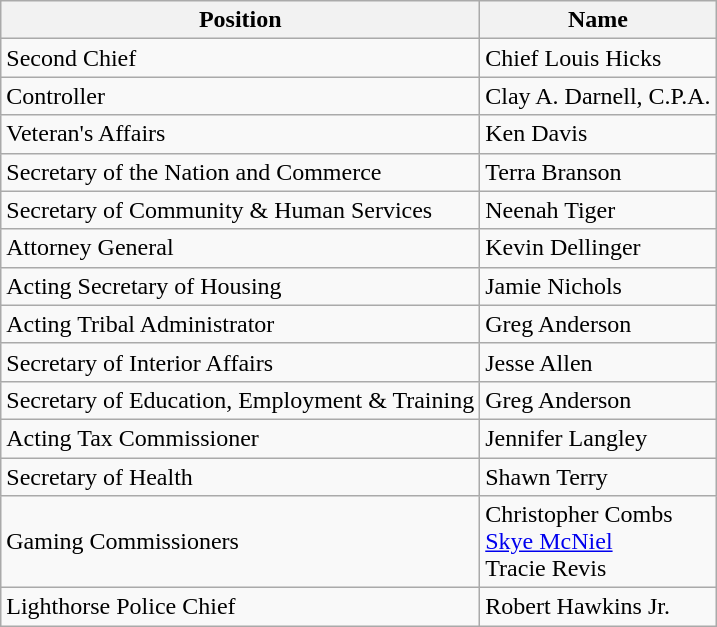<table class="wikitable">
<tr>
<th>Position</th>
<th>Name</th>
</tr>
<tr>
<td>Second Chief</td>
<td>Chief Louis Hicks</td>
</tr>
<tr>
<td>Controller</td>
<td>Clay A. Darnell, C.P.A.</td>
</tr>
<tr>
<td>Veteran's Affairs</td>
<td>Ken Davis</td>
</tr>
<tr>
<td>Secretary of the Nation and Commerce</td>
<td>Terra Branson</td>
</tr>
<tr>
<td>Secretary of Community & Human Services</td>
<td>Neenah Tiger</td>
</tr>
<tr>
<td>Attorney General</td>
<td>Kevin Dellinger</td>
</tr>
<tr>
<td>Acting Secretary of Housing</td>
<td>Jamie Nichols</td>
</tr>
<tr>
<td>Acting Tribal Administrator</td>
<td>Greg Anderson</td>
</tr>
<tr>
<td>Secretary of Interior Affairs</td>
<td>Jesse Allen</td>
</tr>
<tr>
<td>Secretary of Education, Employment & Training</td>
<td>Greg Anderson</td>
</tr>
<tr>
<td>Acting Tax Commissioner</td>
<td>Jennifer Langley</td>
</tr>
<tr>
<td>Secretary of Health</td>
<td>Shawn Terry</td>
</tr>
<tr>
<td>Gaming Commissioners</td>
<td>Christopher Combs <br><a href='#'>Skye McNiel</a><br>Tracie Revis</td>
</tr>
<tr>
<td>Lighthorse Police Chief</td>
<td>Robert Hawkins Jr.</td>
</tr>
</table>
